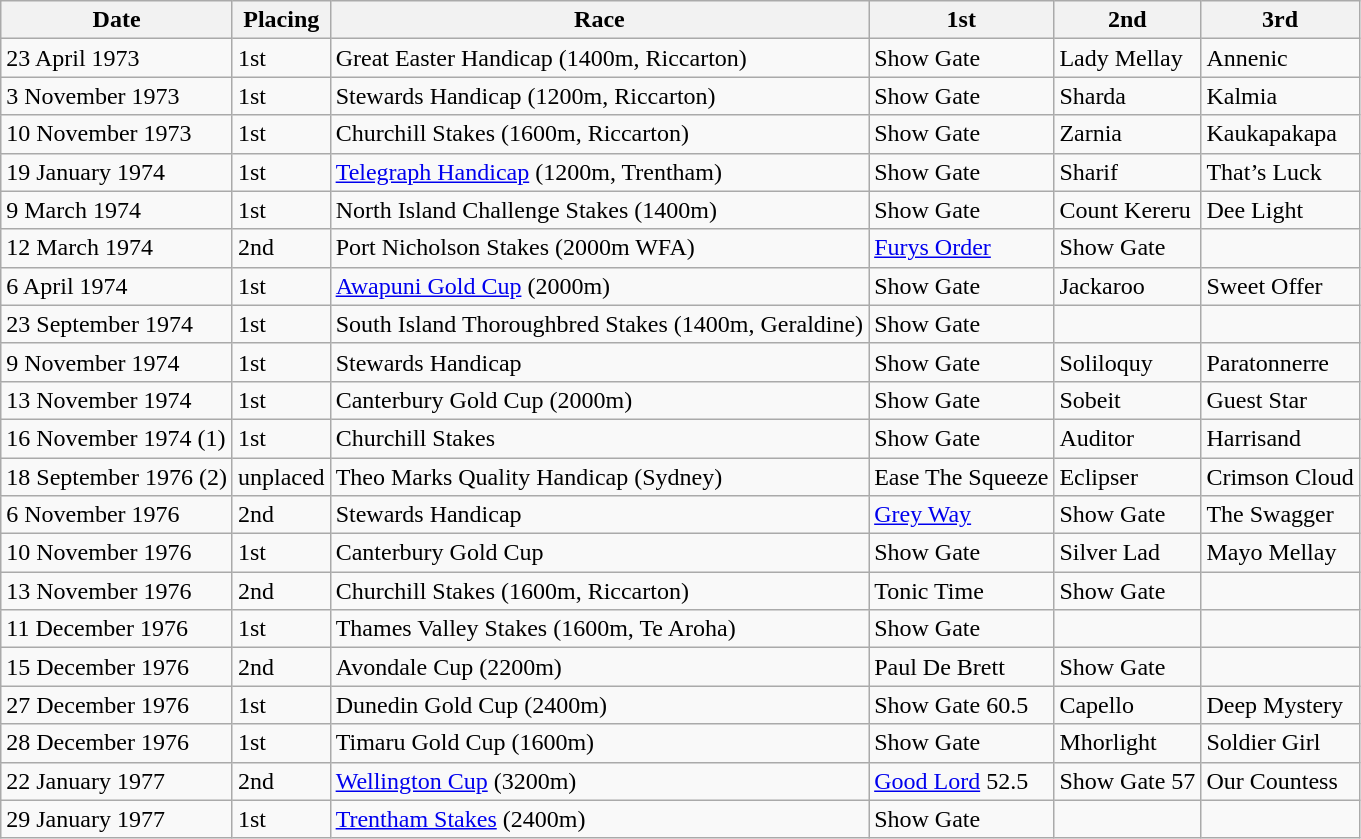<table class="sortable wikitable">
<tr>
<th>Date</th>
<th>Placing</th>
<th>Race</th>
<th>1st</th>
<th>2nd</th>
<th>3rd</th>
</tr>
<tr>
<td>23 April 1973</td>
<td>1st</td>
<td>Great Easter Handicap (1400m, Riccarton)</td>
<td>Show Gate</td>
<td>Lady Mellay</td>
<td>Annenic</td>
</tr>
<tr>
<td>3 November 1973</td>
<td>1st</td>
<td>Stewards Handicap (1200m, Riccarton)</td>
<td>Show Gate</td>
<td>Sharda</td>
<td>Kalmia</td>
</tr>
<tr>
<td>10 November 1973</td>
<td>1st</td>
<td>Churchill Stakes (1600m, Riccarton)</td>
<td>Show Gate</td>
<td>Zarnia</td>
<td>Kaukapakapa</td>
</tr>
<tr>
<td>19 January 1974</td>
<td>1st</td>
<td><a href='#'>Telegraph Handicap</a> (1200m, Trentham)</td>
<td>Show Gate</td>
<td>Sharif</td>
<td>That’s Luck</td>
</tr>
<tr>
<td>9 March 1974</td>
<td>1st</td>
<td>North Island Challenge Stakes (1400m)</td>
<td>Show Gate</td>
<td>Count Kereru</td>
<td>Dee Light</td>
</tr>
<tr>
<td>12 March 1974</td>
<td>2nd</td>
<td>Port Nicholson Stakes (2000m WFA)</td>
<td><a href='#'>Furys Order</a></td>
<td>Show Gate</td>
<td></td>
</tr>
<tr>
<td>6 April 1974</td>
<td>1st</td>
<td><a href='#'>Awapuni Gold Cup</a> (2000m)</td>
<td>Show Gate</td>
<td>Jackaroo</td>
<td>Sweet Offer</td>
</tr>
<tr>
<td>23 September 1974</td>
<td>1st</td>
<td>South Island Thoroughbred Stakes (1400m, Geraldine)</td>
<td>Show Gate</td>
<td></td>
</tr>
<tr>
<td>9 November 1974</td>
<td>1st</td>
<td>Stewards Handicap</td>
<td>Show Gate</td>
<td>Soliloquy</td>
<td>Paratonnerre</td>
</tr>
<tr>
<td>13 November 1974</td>
<td>1st</td>
<td>Canterbury Gold Cup (2000m)</td>
<td>Show Gate</td>
<td>Sobeit</td>
<td>Guest Star</td>
</tr>
<tr>
<td>16 November 1974 (1)</td>
<td>1st</td>
<td>Churchill Stakes</td>
<td>Show Gate</td>
<td>Auditor</td>
<td>Harrisand</td>
</tr>
<tr>
<td>18 September 1976 (2)</td>
<td>unplaced</td>
<td>Theo Marks Quality Handicap (Sydney)</td>
<td>Ease The Squeeze</td>
<td>Eclipser</td>
<td>Crimson Cloud</td>
</tr>
<tr>
<td>6 November 1976</td>
<td>2nd</td>
<td>Stewards Handicap</td>
<td><a href='#'>Grey Way</a></td>
<td>Show Gate</td>
<td>The Swagger</td>
</tr>
<tr>
<td>10 November 1976</td>
<td>1st</td>
<td>Canterbury Gold Cup</td>
<td>Show Gate</td>
<td>Silver Lad</td>
<td>Mayo Mellay</td>
</tr>
<tr>
<td>13 November 1976</td>
<td>2nd</td>
<td>Churchill Stakes (1600m, Riccarton)</td>
<td>Tonic Time</td>
<td>Show Gate</td>
<td></td>
</tr>
<tr>
<td>11 December 1976</td>
<td>1st</td>
<td>Thames Valley Stakes (1600m, Te Aroha)</td>
<td>Show Gate</td>
<td></td>
<td></td>
</tr>
<tr>
<td>15 December 1976</td>
<td>2nd</td>
<td>Avondale Cup (2200m)</td>
<td>Paul De Brett</td>
<td>Show Gate</td>
<td></td>
</tr>
<tr>
<td>27 December 1976</td>
<td>1st</td>
<td>Dunedin Gold Cup (2400m)</td>
<td>Show Gate 60.5</td>
<td>Capello</td>
<td>Deep Mystery</td>
</tr>
<tr>
<td>28 December 1976</td>
<td>1st</td>
<td>Timaru Gold Cup (1600m)</td>
<td>Show Gate</td>
<td>Mhorlight</td>
<td>Soldier Girl</td>
</tr>
<tr>
<td>22 January 1977</td>
<td>2nd</td>
<td><a href='#'>Wellington Cup</a> (3200m)</td>
<td><a href='#'>Good Lord</a> 52.5</td>
<td>Show Gate 57</td>
<td>Our Countess</td>
</tr>
<tr>
<td>29 January 1977</td>
<td>1st</td>
<td><a href='#'>Trentham Stakes</a> (2400m)</td>
<td>Show Gate</td>
<td></td>
<td></td>
</tr>
</table>
